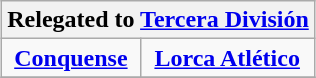<table class="wikitable" style="text-align: center; margin: 0 auto;">
<tr>
<th colspan="2">Relegated to <a href='#'>Tercera División</a></th>
</tr>
<tr>
<td><strong><a href='#'>Conquense</a></strong></td>
<td><strong><a href='#'>Lorca Atlético</a></strong></td>
</tr>
<tr>
</tr>
</table>
